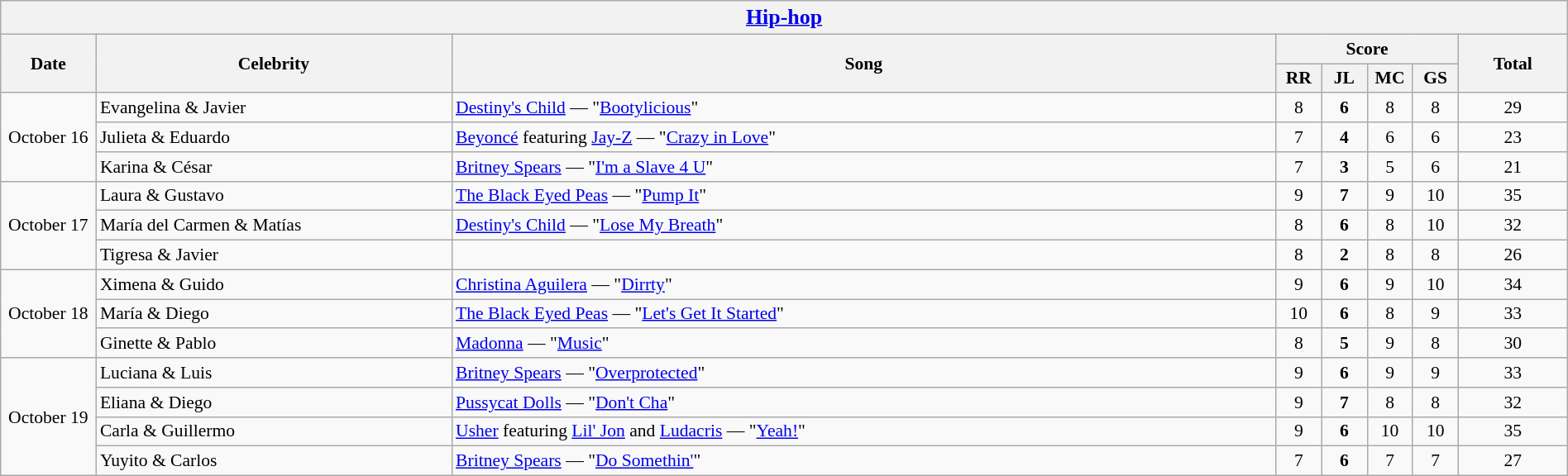<table class="wikitable collapsible collapsed" style="font-size:90%; text-align: center; width: 100%;">
<tr>
<th colspan="11" style="with: 95%;"><big><a href='#'>Hip-hop</a></big></th>
</tr>
<tr>
<th width=70 rowspan="2">Date</th>
<th width=280 rowspan="2">Celebrity</th>
<th rowspan="2">Song</th>
<th colspan="4">Score</th>
<th rowspan="2">Total</th>
</tr>
<tr>
<th width=30>RR</th>
<th width=30>JL</th>
<th width=30>MC</th>
<th width=30>GS</th>
</tr>
<tr>
<td rowspan="3">October 16</td>
<td style="text-align:left;">Evangelina & Javier</td>
<td style="text-align:left;"><a href='#'>Destiny's Child</a> — "<a href='#'>Bootylicious</a>"</td>
<td>8</td>
<td><strong>6</strong></td>
<td>8</td>
<td>8</td>
<td>29</td>
</tr>
<tr>
<td style="text-align:left;">Julieta & Eduardo</td>
<td style="text-align:left;"><a href='#'>Beyoncé</a> featuring <a href='#'>Jay-Z</a> — "<a href='#'>Crazy in Love</a>"</td>
<td>7</td>
<td><strong>4</strong></td>
<td>6</td>
<td>6</td>
<td>23</td>
</tr>
<tr>
<td style="text-align:left;">Karina & César</td>
<td style="text-align:left;"><a href='#'>Britney Spears</a> — "<a href='#'>I'm a Slave 4 U</a>"</td>
<td>7</td>
<td><strong>3</strong></td>
<td>5</td>
<td>6</td>
<td>21</td>
</tr>
<tr>
<td rowspan="3">October 17</td>
<td style="text-align:left;">Laura & Gustavo</td>
<td style="text-align:left;"><a href='#'>The Black Eyed Peas</a> — "<a href='#'>Pump It</a>"</td>
<td>9</td>
<td><strong>7</strong></td>
<td>9</td>
<td>10</td>
<td>35</td>
</tr>
<tr>
<td style="text-align:left;">María del Carmen & Matías</td>
<td style="text-align:left;"><a href='#'>Destiny's Child</a> — "<a href='#'>Lose My Breath</a>"</td>
<td>8</td>
<td><strong>6</strong></td>
<td>8</td>
<td>10</td>
<td>32</td>
</tr>
<tr>
<td style="text-align:left;">Tigresa & Javier</td>
<td></td>
<td>8</td>
<td><strong>2</strong></td>
<td>8</td>
<td>8</td>
<td>26</td>
</tr>
<tr>
<td rowspan="3">October 18</td>
<td style="text-align:left;">Ximena & Guido</td>
<td style="text-align:left;"><a href='#'>Christina Aguilera</a> — "<a href='#'>Dirrty</a>"</td>
<td>9</td>
<td><strong>6</strong></td>
<td>9</td>
<td>10</td>
<td>34</td>
</tr>
<tr>
<td style="text-align:left;">María & Diego</td>
<td style="text-align:left;"><a href='#'>The Black Eyed Peas</a> — "<a href='#'>Let's Get It Started</a>"</td>
<td>10</td>
<td><strong>6</strong></td>
<td>8</td>
<td>9</td>
<td>33</td>
</tr>
<tr>
<td style="text-align:left;">Ginette & Pablo</td>
<td style="text-align:left;"><a href='#'>Madonna</a> — "<a href='#'>Music</a>"</td>
<td>8</td>
<td><strong>5</strong></td>
<td>9</td>
<td>8</td>
<td>30</td>
</tr>
<tr>
<td rowspan="4">October 19</td>
<td style="text-align:left;">Luciana & Luis</td>
<td style="text-align:left;"><a href='#'>Britney Spears</a> — "<a href='#'>Overprotected</a>"</td>
<td>9</td>
<td><strong>6</strong></td>
<td>9</td>
<td>9</td>
<td>33</td>
</tr>
<tr>
<td style="text-align:left;">Eliana & Diego</td>
<td style="text-align:left;"><a href='#'>Pussycat Dolls</a> — "<a href='#'>Don't Cha</a>"</td>
<td>9</td>
<td><strong>7</strong></td>
<td>8</td>
<td>8</td>
<td>32</td>
</tr>
<tr>
<td style="text-align:left;">Carla & Guillermo</td>
<td style="text-align:left;"><a href='#'>Usher</a> featuring <a href='#'>Lil' Jon</a> and <a href='#'>Ludacris</a> — "<a href='#'>Yeah!</a>"</td>
<td>9</td>
<td><strong>6</strong></td>
<td>10</td>
<td>10</td>
<td>35</td>
</tr>
<tr>
<td style="text-align:left;">Yuyito & Carlos</td>
<td style="text-align:left;"><a href='#'>Britney Spears</a> — "<a href='#'>Do Somethin'</a>"</td>
<td>7</td>
<td><strong>6</strong></td>
<td>7</td>
<td>7</td>
<td>27</td>
</tr>
</table>
